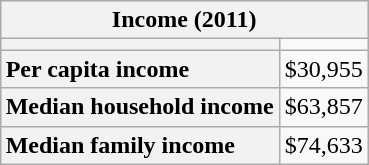<table class="wikitable"  style="text-align: center;float:right;">
<tr>
<th colspan=6>Income (2011)</th>
</tr>
<tr>
<th scope="row" style="text-align: left;"></th>
</tr>
<tr>
<th scope="row" style="text-align: left;">Per capita income</th>
<td colspan=2>$30,955</td>
</tr>
<tr>
<th scope="row" style="text-align: left;">Median household income</th>
<td colspan=2>$63,857</td>
</tr>
<tr>
<th scope="row" style="text-align: left;">Median family income</th>
<td colspan=2>$74,633</td>
</tr>
</table>
